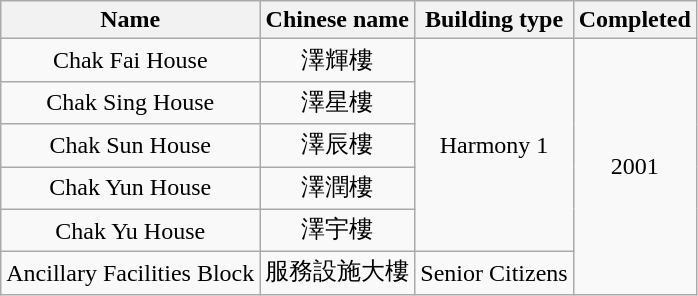<table class="wikitable" style="text-align: center">
<tr>
<th>Name</th>
<th>Chinese name</th>
<th>Building type</th>
<th>Completed</th>
</tr>
<tr>
<td>Chak Fai House</td>
<td>澤輝樓</td>
<td rowspan="5">Harmony 1</td>
<td rowspan="6">2001</td>
</tr>
<tr>
<td>Chak Sing House</td>
<td>澤星樓</td>
</tr>
<tr>
<td>Chak Sun House</td>
<td>澤辰樓</td>
</tr>
<tr>
<td>Chak Yun House</td>
<td>澤潤樓</td>
</tr>
<tr>
<td>Chak Yu House</td>
<td>澤宇樓</td>
</tr>
<tr>
<td>Ancillary Facilities Block</td>
<td>服務設施大樓</td>
<td>Senior Citizens</td>
</tr>
</table>
